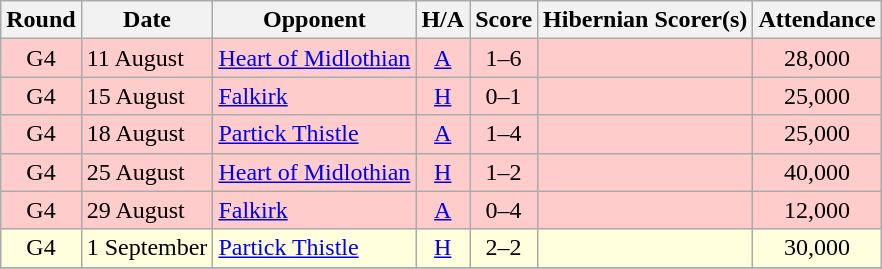<table class="wikitable" style="text-align:center">
<tr>
<th>Round</th>
<th>Date</th>
<th>Opponent</th>
<th>H/A</th>
<th>Score</th>
<th>Hibernian Scorer(s)</th>
<th>Attendance</th>
</tr>
<tr bgcolor=#FFCCCC>
<td>G4</td>
<td align=left>11 August</td>
<td align=left><a href='#'>Heart of Midlothian</a></td>
<td><a href='#'>A</a></td>
<td>1–6</td>
<td align=left></td>
<td>28,000</td>
</tr>
<tr bgcolor=#FFCCCC>
<td>G4</td>
<td align=left>15 August</td>
<td align=left><a href='#'>Falkirk</a></td>
<td><a href='#'>H</a></td>
<td>0–1</td>
<td align=left></td>
<td>25,000</td>
</tr>
<tr bgcolor=#FFCCCC>
<td>G4</td>
<td align=left>18 August</td>
<td align=left><a href='#'>Partick Thistle</a></td>
<td><a href='#'>A</a></td>
<td>1–4</td>
<td align=left></td>
<td>25,000</td>
</tr>
<tr bgcolor=#FFCCCC>
<td>G4</td>
<td align=left>25 August</td>
<td align=left><a href='#'>Heart of Midlothian</a></td>
<td><a href='#'>H</a></td>
<td>1–2</td>
<td align=left></td>
<td>40,000</td>
</tr>
<tr bgcolor=#FFCCCC>
<td>G4</td>
<td align=left>29 August</td>
<td align=left><a href='#'>Falkirk</a></td>
<td><a href='#'>A</a></td>
<td>0–4</td>
<td align=left></td>
<td>12,000</td>
</tr>
<tr bgcolor=#FFFFDD>
<td>G4</td>
<td align=left>1 September</td>
<td align=left><a href='#'>Partick Thistle</a></td>
<td><a href='#'>H</a></td>
<td>2–2</td>
<td align=left></td>
<td>30,000</td>
</tr>
<tr>
</tr>
</table>
